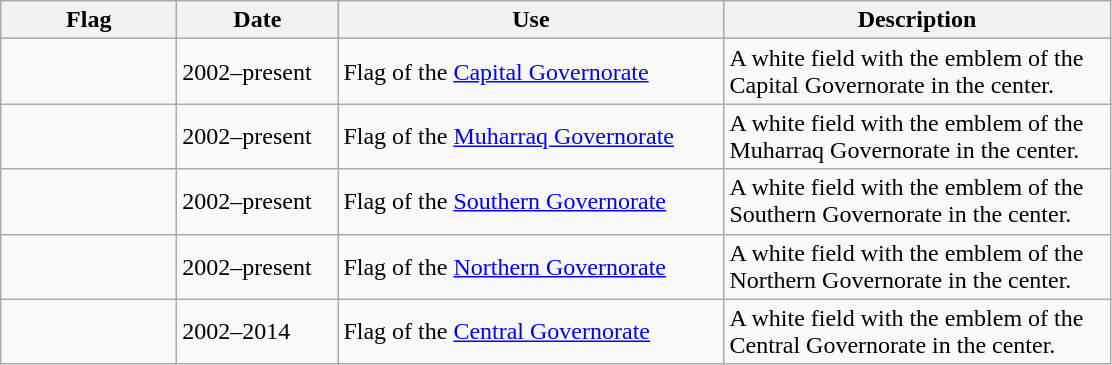<table class="wikitable">
<tr>
<th style="width:110px;">Flag</th>
<th style="width:100px;">Date</th>
<th style="width:250px;">Use</th>
<th style="width:250px;">Description</th>
</tr>
<tr>
<td></td>
<td>2002–present</td>
<td>Flag of the <a href='#'>Capital Governorate</a></td>
<td>A white field with the emblem of the Capital Governorate in the center.</td>
</tr>
<tr>
<td></td>
<td>2002–present</td>
<td>Flag of the <a href='#'>Muharraq Governorate</a></td>
<td>A white field with the emblem of the Muharraq Governorate in the center.</td>
</tr>
<tr>
<td></td>
<td>2002–present</td>
<td>Flag of the <a href='#'>Southern Governorate</a></td>
<td>A white field with the emblem of the Southern Governorate in the center.</td>
</tr>
<tr>
<td></td>
<td>2002–present</td>
<td>Flag of the <a href='#'>Northern Governorate</a></td>
<td>A white field with the emblem of the Northern Governorate in the center.</td>
</tr>
<tr>
<td></td>
<td>2002–2014</td>
<td>Flag of the <a href='#'>Central Governorate</a></td>
<td>A white field with the emblem of the Central Governorate in the center.</td>
</tr>
</table>
